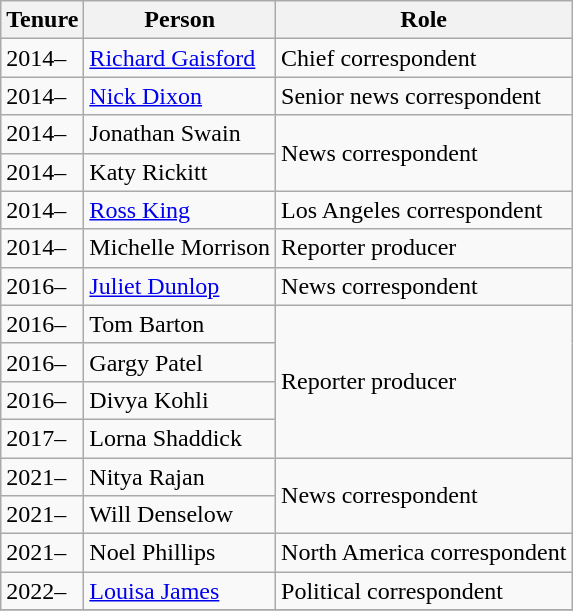<table class="wikitable">
<tr>
<th>Tenure</th>
<th>Person</th>
<th><span>Role</span></th>
</tr>
<tr>
<td>2014–</td>
<td><a href='#'>Richard Gaisford</a></td>
<td>Chief correspondent</td>
</tr>
<tr>
<td>2014–</td>
<td><a href='#'>Nick Dixon</a></td>
<td>Senior news correspondent</td>
</tr>
<tr>
<td>2014–</td>
<td>Jonathan Swain</td>
<td rowspan="2">News correspondent</td>
</tr>
<tr>
<td>2014–</td>
<td>Katy Rickitt</td>
</tr>
<tr>
<td>2014–</td>
<td><a href='#'>Ross King</a></td>
<td>Los Angeles correspondent</td>
</tr>
<tr>
<td>2014–</td>
<td>Michelle Morrison</td>
<td>Reporter producer</td>
</tr>
<tr>
<td>2016–</td>
<td><a href='#'>Juliet Dunlop</a></td>
<td>News correspondent</td>
</tr>
<tr>
<td>2016–</td>
<td>Tom Barton</td>
<td rowspan="4">Reporter producer</td>
</tr>
<tr>
<td>2016–</td>
<td>Gargy Patel</td>
</tr>
<tr>
<td>2016–</td>
<td>Divya Kohli</td>
</tr>
<tr>
<td>2017–</td>
<td>Lorna Shaddick</td>
</tr>
<tr>
<td>2021–</td>
<td>Nitya Rajan</td>
<td rowspan="2">News correspondent</td>
</tr>
<tr>
<td>2021–</td>
<td>Will Denselow</td>
</tr>
<tr>
<td>2021–</td>
<td>Noel Phillips</td>
<td>North America correspondent</td>
</tr>
<tr>
<td>2022–</td>
<td><a href='#'>Louisa James</a></td>
<td>Political correspondent</td>
</tr>
<tr>
</tr>
</table>
